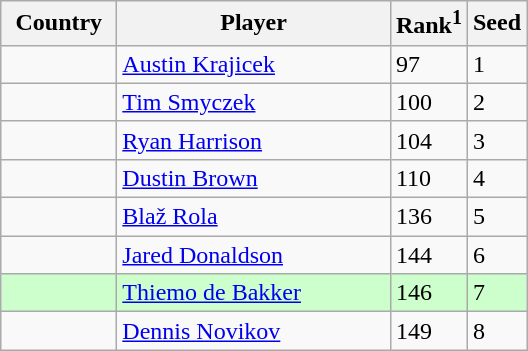<table class="sortable wikitable">
<tr>
<th width="70">Country</th>
<th width="175">Player</th>
<th>Rank<sup>1</sup></th>
<th>Seed</th>
</tr>
<tr>
<td></td>
<td><a href='#'>Austin Krajicek</a></td>
<td>97</td>
<td>1</td>
</tr>
<tr>
<td></td>
<td><a href='#'>Tim Smyczek</a></td>
<td>100</td>
<td>2</td>
</tr>
<tr>
<td></td>
<td><a href='#'>Ryan Harrison</a></td>
<td>104</td>
<td>3</td>
</tr>
<tr>
<td></td>
<td><a href='#'>Dustin Brown</a></td>
<td>110</td>
<td>4</td>
</tr>
<tr>
<td></td>
<td><a href='#'>Blaž Rola</a></td>
<td>136</td>
<td>5</td>
</tr>
<tr>
<td></td>
<td><a href='#'>Jared Donaldson</a></td>
<td>144</td>
<td>6</td>
</tr>
<tr style="background:#cfc;">
<td></td>
<td><a href='#'>Thiemo de Bakker</a></td>
<td>146</td>
<td>7</td>
</tr>
<tr>
<td></td>
<td><a href='#'>Dennis Novikov</a></td>
<td>149</td>
<td>8</td>
</tr>
</table>
